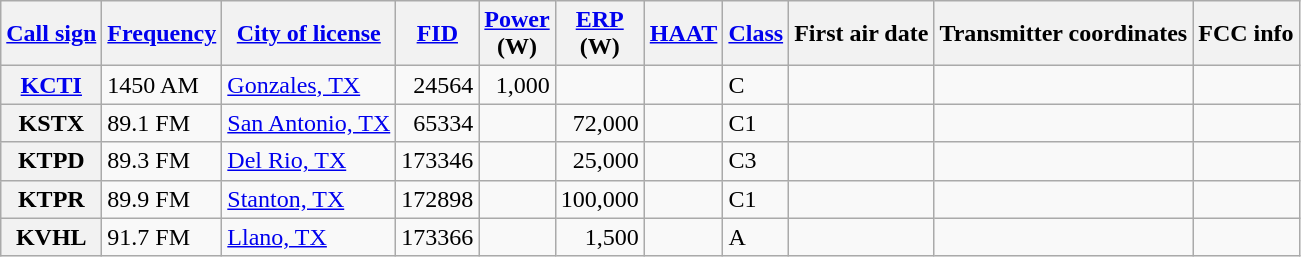<table class="wikitable sortable">
<tr>
<th scope="col"><a href='#'>Call sign</a></th>
<th scope="col" data-sort-type="number"><a href='#'>Frequency</a></th>
<th scope="col"><a href='#'>City of license</a></th>
<th scope="col" data-sort-type="number"><a href='#'>FID</a></th>
<th scope="col" data-sort-type="number"><a href='#'>Power</a><br>(W)</th>
<th scope="col" data-sort-type="number"><a href='#'>ERP</a><br>(W)</th>
<th scope="col" data-sort-type="number"><a href='#'>HAAT</a></th>
<th scope="col"><a href='#'>Class</a></th>
<th scope="col">First air date</th>
<th scope="col" class="unsortable">Transmitter coordinates</th>
<th scope="col" class="unsortable">FCC info</th>
</tr>
<tr>
<th scope="row"><a href='#'>KCTI</a></th>
<td>1450 AM</td>
<td><a href='#'>Gonzales, TX</a></td>
<td style="text-align: right;">24564</td>
<td style="text-align: right;">1,000</td>
<td></td>
<td></td>
<td>C</td>
<td></td>
<td></td>
<td><br></td>
</tr>
<tr>
<th scope="row">KSTX</th>
<td>89.1 FM</td>
<td><a href='#'>San Antonio, TX</a></td>
<td style="text-align: right;">65334</td>
<td></td>
<td style="text-align: right;">72,000</td>
<td></td>
<td>C1</td>
<td></td>
<td></td>
<td><br></td>
</tr>
<tr>
<th scope="row">KTPD</th>
<td>89.3 FM</td>
<td><a href='#'>Del Rio, TX</a></td>
<td style="text-align: right;">173346</td>
<td></td>
<td style="text-align: right;">25,000</td>
<td></td>
<td>C3</td>
<td></td>
<td></td>
<td><br></td>
</tr>
<tr>
<th scope="row">KTPR</th>
<td>89.9 FM</td>
<td><a href='#'>Stanton, TX</a></td>
<td style="text-align: right;">172898</td>
<td></td>
<td style="text-align: right;">100,000</td>
<td></td>
<td>C1</td>
<td></td>
<td></td>
<td><br></td>
</tr>
<tr>
<th scope="row">KVHL</th>
<td>91.7 FM</td>
<td><a href='#'>Llano, TX</a></td>
<td style="text-align: right;">173366</td>
<td></td>
<td style="text-align: right;">1,500</td>
<td></td>
<td>A</td>
<td></td>
<td></td>
<td><br></td>
</tr>
</table>
